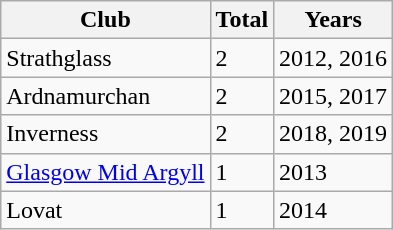<table class="wikitable sortable">
<tr>
<th>Club</th>
<th>Total</th>
<th>Years</th>
</tr>
<tr>
<td>Strathglass</td>
<td>2</td>
<td>2012, 2016</td>
</tr>
<tr>
<td>Ardnamurchan</td>
<td>2</td>
<td>2015, 2017</td>
</tr>
<tr>
<td>Inverness</td>
<td>2</td>
<td>2018, 2019</td>
</tr>
<tr>
<td><a href='#'>Glasgow Mid Argyll</a></td>
<td>1</td>
<td>2013</td>
</tr>
<tr>
<td>Lovat</td>
<td>1</td>
<td>2014</td>
</tr>
</table>
